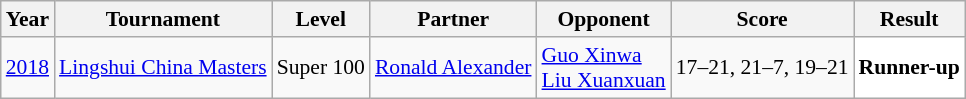<table class="sortable wikitable" style="font-size: 90%">
<tr>
<th>Year</th>
<th>Tournament</th>
<th>Level</th>
<th>Partner</th>
<th>Opponent</th>
<th>Score</th>
<th>Result</th>
</tr>
<tr>
<td align="center"><a href='#'>2018</a></td>
<td align="left"><a href='#'>Lingshui China Masters</a></td>
<td align="left">Super 100</td>
<td align="left"> <a href='#'>Ronald Alexander</a></td>
<td align="left"> <a href='#'>Guo Xinwa</a> <br>  <a href='#'>Liu Xuanxuan</a></td>
<td align="left">17–21, 21–7, 19–21</td>
<td style="text-align:left; background:white"> <strong>Runner-up</strong></td>
</tr>
</table>
